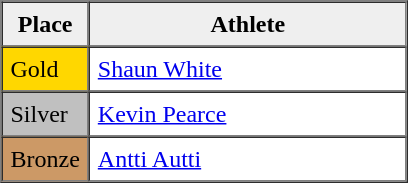<table border=1 cellpadding=5 cellspacing=0>
<tr>
<th style="background:#efefef;" width="20">Place</th>
<th style="background:#efefef;" width="200">Athlete</th>
</tr>
<tr align=left>
<td style="background:gold;">Gold</td>
<td><a href='#'>Shaun White</a></td>
</tr>
<tr align=left>
<td style="background:silver;">Silver</td>
<td><a href='#'>Kevin Pearce</a></td>
</tr>
<tr align=left>
<td style="background:#CC9966;">Bronze</td>
<td><a href='#'>Antti Autti</a></td>
</tr>
</table>
